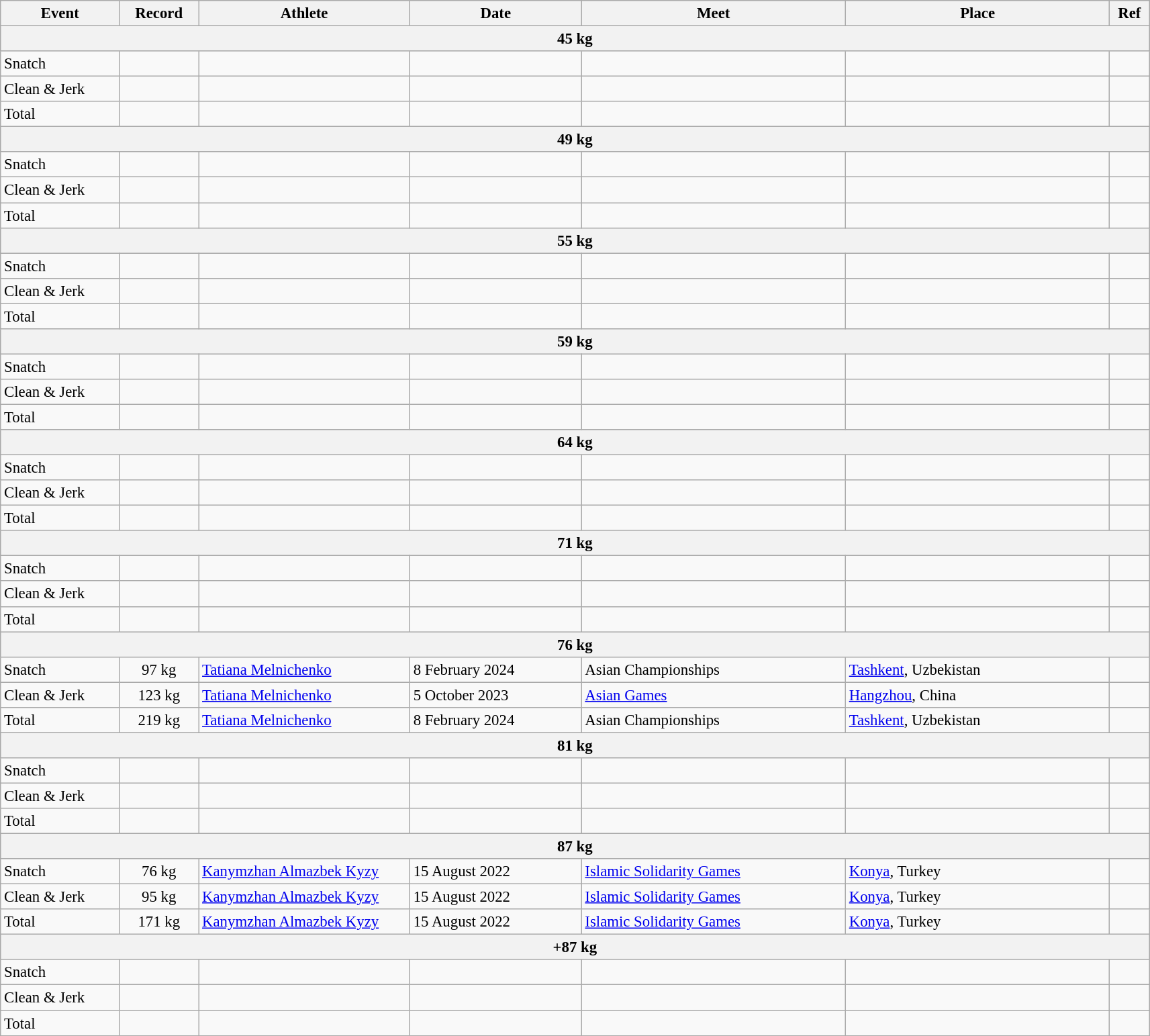<table class="wikitable" style="font-size:95%;">
<tr>
<th width=9%>Event</th>
<th width=6%>Record</th>
<th width=16%>Athlete</th>
<th width=13%>Date</th>
<th width=20%>Meet</th>
<th width=20%>Place</th>
<th width=3%>Ref</th>
</tr>
<tr bgcolor="#DDDDDD">
<th colspan="7">45 kg</th>
</tr>
<tr>
<td>Snatch</td>
<td align="center"></td>
<td></td>
<td></td>
<td></td>
<td></td>
<td></td>
</tr>
<tr>
<td>Clean & Jerk</td>
<td align="center"></td>
<td></td>
<td></td>
<td></td>
<td></td>
<td></td>
</tr>
<tr>
<td>Total</td>
<td align="center"></td>
<td></td>
<td></td>
<td></td>
<td></td>
<td></td>
</tr>
<tr bgcolor="#DDDDDD">
<th colspan="7">49 kg</th>
</tr>
<tr>
<td>Snatch</td>
<td align="center"></td>
<td></td>
<td></td>
<td></td>
<td></td>
<td></td>
</tr>
<tr>
<td>Clean & Jerk</td>
<td align="center"></td>
<td></td>
<td></td>
<td></td>
<td></td>
<td></td>
</tr>
<tr>
<td>Total</td>
<td align="center"></td>
<td></td>
<td></td>
<td></td>
<td></td>
<td></td>
</tr>
<tr bgcolor="#DDDDDD">
<th colspan="7">55 kg</th>
</tr>
<tr>
<td>Snatch</td>
<td align="center"></td>
<td></td>
<td></td>
<td></td>
<td></td>
<td></td>
</tr>
<tr>
<td>Clean & Jerk</td>
<td align="center"></td>
<td></td>
<td></td>
<td></td>
<td></td>
<td></td>
</tr>
<tr>
<td>Total</td>
<td align="center"></td>
<td></td>
<td></td>
<td></td>
<td></td>
<td></td>
</tr>
<tr bgcolor="#DDDDDD">
<th colspan="7">59 kg</th>
</tr>
<tr>
<td>Snatch</td>
<td align="center"></td>
<td></td>
<td></td>
<td></td>
<td></td>
<td></td>
</tr>
<tr>
<td>Clean & Jerk</td>
<td align="center"></td>
<td></td>
<td></td>
<td></td>
<td></td>
<td></td>
</tr>
<tr>
<td>Total</td>
<td align="center"></td>
<td></td>
<td></td>
<td></td>
<td></td>
<td></td>
</tr>
<tr bgcolor="#DDDDDD">
<th colspan="7">64 kg</th>
</tr>
<tr>
<td>Snatch</td>
<td align="center"></td>
<td></td>
<td></td>
<td></td>
<td></td>
<td></td>
</tr>
<tr>
<td>Clean & Jerk</td>
<td align="center"></td>
<td></td>
<td></td>
<td></td>
<td></td>
<td></td>
</tr>
<tr>
<td>Total</td>
<td align="center"></td>
<td></td>
<td></td>
<td></td>
<td></td>
<td></td>
</tr>
<tr bgcolor="#DDDDDD">
<th colspan="7">71 kg</th>
</tr>
<tr>
<td>Snatch</td>
<td align="center"></td>
<td></td>
<td></td>
<td></td>
<td></td>
<td></td>
</tr>
<tr>
<td>Clean & Jerk</td>
<td align="center"></td>
<td></td>
<td></td>
<td></td>
<td></td>
<td></td>
</tr>
<tr>
<td>Total</td>
<td align="center"></td>
<td></td>
<td></td>
<td></td>
<td></td>
<td></td>
</tr>
<tr bgcolor="#DDDDDD">
<th colspan="7">76 kg</th>
</tr>
<tr>
<td>Snatch</td>
<td align="center">97 kg</td>
<td><a href='#'>Tatiana Melnichenko</a></td>
<td>8 February 2024</td>
<td>Asian Championships</td>
<td><a href='#'>Tashkent</a>, Uzbekistan</td>
<td></td>
</tr>
<tr>
<td>Clean & Jerk</td>
<td align="center">123 kg</td>
<td><a href='#'>Tatiana Melnichenko</a></td>
<td>5 October 2023</td>
<td><a href='#'>Asian Games</a></td>
<td><a href='#'>Hangzhou</a>, China</td>
<td></td>
</tr>
<tr>
<td>Total</td>
<td align="center">219 kg</td>
<td><a href='#'>Tatiana Melnichenko</a></td>
<td>8 February 2024</td>
<td>Asian Championships</td>
<td><a href='#'>Tashkent</a>, Uzbekistan</td>
<td></td>
</tr>
<tr bgcolor="#DDDDDD">
<th colspan="7">81 kg</th>
</tr>
<tr>
<td>Snatch</td>
<td align="center"></td>
<td></td>
<td></td>
<td></td>
<td></td>
<td></td>
</tr>
<tr>
<td>Clean & Jerk</td>
<td align="center"></td>
<td></td>
<td></td>
<td></td>
<td></td>
<td></td>
</tr>
<tr>
<td>Total</td>
<td align="center"></td>
<td></td>
<td></td>
<td></td>
<td></td>
<td></td>
</tr>
<tr bgcolor="#DDDDDD">
<th colspan="7">87 kg</th>
</tr>
<tr>
<td>Snatch</td>
<td align="center">76 kg</td>
<td><a href='#'>Kanymzhan Almazbek Kyzy</a></td>
<td>15 August 2022</td>
<td><a href='#'>Islamic Solidarity Games</a></td>
<td><a href='#'>Konya</a>, Turkey</td>
<td></td>
</tr>
<tr>
<td>Clean & Jerk</td>
<td align="center">95 kg</td>
<td><a href='#'>Kanymzhan Almazbek Kyzy</a></td>
<td>15 August 2022</td>
<td><a href='#'>Islamic Solidarity Games</a></td>
<td><a href='#'>Konya</a>, Turkey</td>
<td></td>
</tr>
<tr>
<td>Total</td>
<td align="center">171 kg</td>
<td><a href='#'>Kanymzhan Almazbek Kyzy</a></td>
<td>15 August 2022</td>
<td><a href='#'>Islamic Solidarity Games</a></td>
<td><a href='#'>Konya</a>, Turkey</td>
<td></td>
</tr>
<tr bgcolor="#DDDDDD">
<th colspan="7">+87 kg</th>
</tr>
<tr>
<td>Snatch</td>
<td align="center"></td>
<td></td>
<td></td>
<td></td>
<td></td>
<td></td>
</tr>
<tr>
<td>Clean & Jerk</td>
<td align="center"></td>
<td></td>
<td></td>
<td></td>
<td></td>
<td></td>
</tr>
<tr>
<td>Total</td>
<td align="center"></td>
<td></td>
<td></td>
<td></td>
<td></td>
<td></td>
</tr>
</table>
